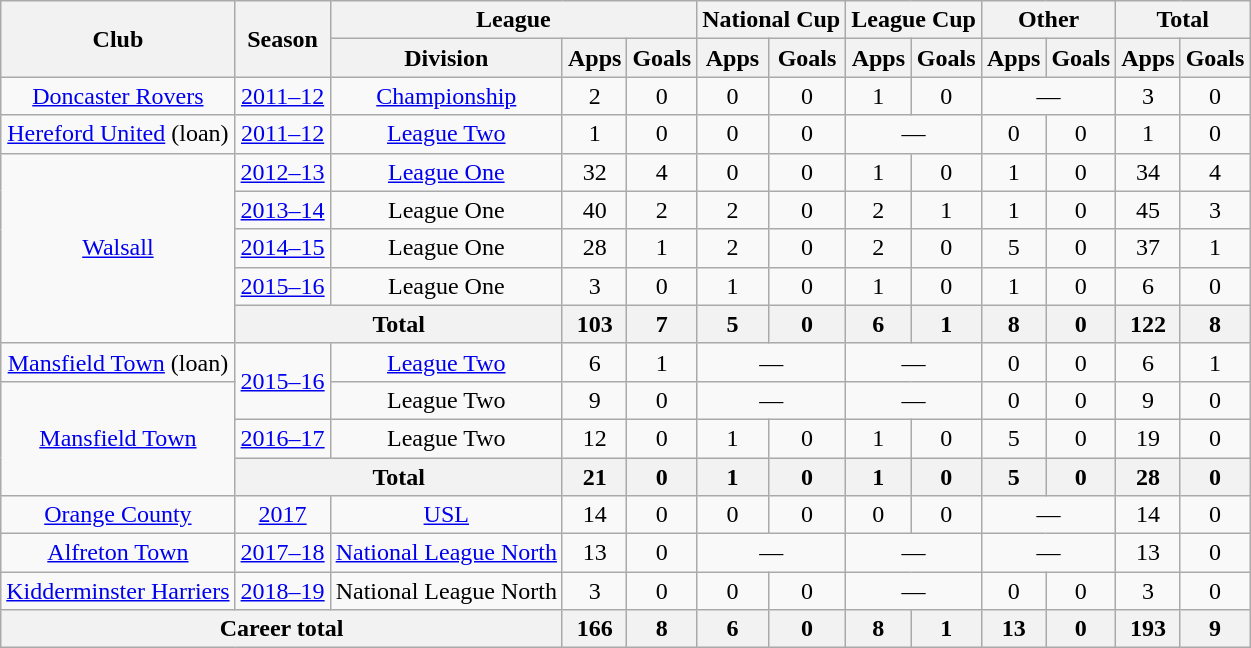<table class="wikitable" style="text-align: center">
<tr>
<th rowspan="2">Club</th>
<th rowspan="2">Season</th>
<th colspan="3">League</th>
<th colspan="2">National Cup</th>
<th colspan="2">League Cup</th>
<th colspan="2">Other</th>
<th colspan="2">Total</th>
</tr>
<tr>
<th>Division</th>
<th>Apps</th>
<th>Goals</th>
<th>Apps</th>
<th>Goals</th>
<th>Apps</th>
<th>Goals</th>
<th>Apps</th>
<th>Goals</th>
<th>Apps</th>
<th>Goals</th>
</tr>
<tr>
<td><a href='#'>Doncaster Rovers</a></td>
<td><a href='#'>2011–12</a></td>
<td><a href='#'>Championship</a></td>
<td>2</td>
<td>0</td>
<td>0</td>
<td>0</td>
<td>1</td>
<td>0</td>
<td colspan="2">—</td>
<td>3</td>
<td>0</td>
</tr>
<tr>
<td><a href='#'>Hereford United</a> (loan)</td>
<td><a href='#'>2011–12</a></td>
<td><a href='#'>League Two</a></td>
<td>1</td>
<td>0</td>
<td>0</td>
<td>0</td>
<td colspan="2">—</td>
<td>0</td>
<td>0</td>
<td>1</td>
<td>0</td>
</tr>
<tr>
<td rowspan="5"><a href='#'>Walsall</a></td>
<td><a href='#'>2012–13</a></td>
<td><a href='#'>League One</a></td>
<td>32</td>
<td>4</td>
<td>0</td>
<td>0</td>
<td>1</td>
<td>0</td>
<td>1</td>
<td>0</td>
<td>34</td>
<td>4</td>
</tr>
<tr>
<td><a href='#'>2013–14</a></td>
<td>League One</td>
<td>40</td>
<td>2</td>
<td>2</td>
<td>0</td>
<td>2</td>
<td>1</td>
<td>1</td>
<td>0</td>
<td>45</td>
<td>3</td>
</tr>
<tr>
<td><a href='#'>2014–15</a></td>
<td>League One</td>
<td>28</td>
<td>1</td>
<td>2</td>
<td>0</td>
<td>2</td>
<td>0</td>
<td>5</td>
<td>0</td>
<td>37</td>
<td>1</td>
</tr>
<tr>
<td><a href='#'>2015–16</a></td>
<td>League One</td>
<td>3</td>
<td>0</td>
<td>1</td>
<td>0</td>
<td>1</td>
<td>0</td>
<td>1</td>
<td>0</td>
<td>6</td>
<td>0</td>
</tr>
<tr>
<th colspan="2">Total</th>
<th>103</th>
<th>7</th>
<th>5</th>
<th>0</th>
<th>6</th>
<th>1</th>
<th>8</th>
<th>0</th>
<th>122</th>
<th>8</th>
</tr>
<tr>
<td><a href='#'>Mansfield Town</a> (loan)</td>
<td rowspan="2"><a href='#'>2015–16</a></td>
<td><a href='#'>League Two</a></td>
<td>6</td>
<td>1</td>
<td colspan="2">—</td>
<td colspan="2">—</td>
<td>0</td>
<td>0</td>
<td>6</td>
<td>1</td>
</tr>
<tr>
<td rowspan="3"><a href='#'>Mansfield Town</a></td>
<td>League Two</td>
<td>9</td>
<td>0</td>
<td colspan="2">—</td>
<td colspan="2">—</td>
<td>0</td>
<td>0</td>
<td>9</td>
<td>0</td>
</tr>
<tr>
<td><a href='#'>2016–17</a></td>
<td>League Two</td>
<td>12</td>
<td>0</td>
<td>1</td>
<td>0</td>
<td>1</td>
<td>0</td>
<td>5</td>
<td>0</td>
<td>19</td>
<td>0</td>
</tr>
<tr>
<th colspan="2">Total</th>
<th>21</th>
<th>0</th>
<th>1</th>
<th>0</th>
<th>1</th>
<th>0</th>
<th>5</th>
<th>0</th>
<th>28</th>
<th>0</th>
</tr>
<tr>
<td><a href='#'>Orange County</a></td>
<td><a href='#'>2017</a></td>
<td><a href='#'>USL</a></td>
<td>14</td>
<td>0</td>
<td>0</td>
<td>0</td>
<td>0</td>
<td>0</td>
<td colspan="2">—</td>
<td>14</td>
<td>0</td>
</tr>
<tr>
<td><a href='#'>Alfreton Town</a></td>
<td><a href='#'>2017–18</a></td>
<td><a href='#'>National League North</a></td>
<td>13</td>
<td>0</td>
<td colspan="2">—</td>
<td colspan="2">—</td>
<td colspan="2">—</td>
<td>13</td>
<td>0</td>
</tr>
<tr>
<td><a href='#'>Kidderminster Harriers</a></td>
<td><a href='#'>2018–19</a></td>
<td>National League North</td>
<td>3</td>
<td>0</td>
<td>0</td>
<td>0</td>
<td colspan="2">—</td>
<td>0</td>
<td>0</td>
<td>3</td>
<td>0</td>
</tr>
<tr>
<th colspan="3">Career total</th>
<th>166</th>
<th>8</th>
<th>6</th>
<th>0</th>
<th>8</th>
<th>1</th>
<th>13</th>
<th>0</th>
<th>193</th>
<th>9</th>
</tr>
</table>
